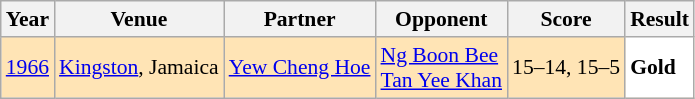<table class="sortable wikitable" style="font-size: 90%;">
<tr>
<th>Year</th>
<th>Venue</th>
<th>Partner</th>
<th>Opponent</th>
<th>Score</th>
<th>Result</th>
</tr>
<tr style="background:#FFE4B5">
<td align="center"><a href='#'>1966</a></td>
<td><a href='#'>Kingston</a>, Jamaica</td>
<td> <a href='#'>Yew Cheng Hoe</a></td>
<td> <a href='#'>Ng Boon Bee</a><br> <a href='#'>Tan Yee Khan</a></td>
<td>15–14, 15–5</td>
<td style="text-align:left; background:white"> <strong>Gold</strong></td>
</tr>
</table>
